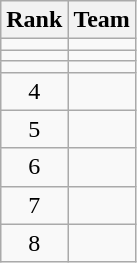<table class="wikitable">
<tr>
<th>Rank</th>
<th>Team</th>
</tr>
<tr>
<td align=center></td>
<td></td>
</tr>
<tr>
<td align=center></td>
<td></td>
</tr>
<tr>
<td align=center></td>
<td></td>
</tr>
<tr>
<td align=center>4</td>
<td></td>
</tr>
<tr>
<td align=center>5</td>
<td></td>
</tr>
<tr>
<td align=center>6</td>
<td></td>
</tr>
<tr>
<td align=center>7</td>
<td></td>
</tr>
<tr>
<td align=center>8</td>
<td></td>
</tr>
</table>
